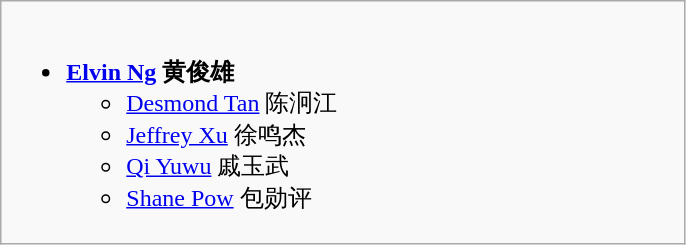<table class=wikitable>
<tr>
<td valign="top" width="50%"><br><div></div><ul><li><strong><a href='#'>Elvin Ng</a> 黄俊雄</strong><ul><li><a href='#'>Desmond Tan</a> 陈泂江</li><li><a href='#'>Jeffrey Xu</a> 徐鸣杰</li><li><a href='#'>Qi Yuwu</a> 戚玉武</li><li><a href='#'>Shane Pow</a> 包勋评</li></ul></li></ul></td>
</tr>
</table>
